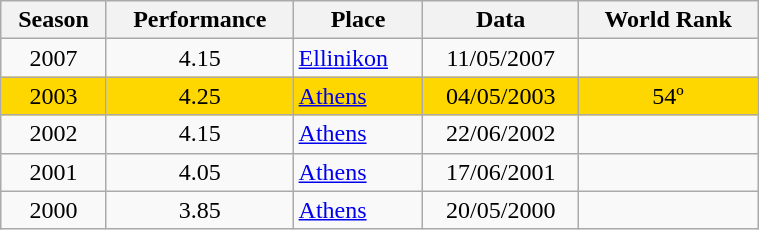<table class="wikitable" width=40%; style="text-align: center">
<tr>
<th>Season</th>
<th>Performance</th>
<th>Place</th>
<th>Data</th>
<th>World Rank</th>
</tr>
<tr>
<td>2007</td>
<td>4.15</td>
<td align="left"> <a href='#'>Ellinikon</a></td>
<td>11/05/2007</td>
<td></td>
</tr>
<tr bgcolor=gold>
<td>2003</td>
<td>4.25</td>
<td align="left"> <a href='#'>Athens</a></td>
<td>04/05/2003</td>
<td>54º </td>
</tr>
<tr>
<td>2002</td>
<td>4.15</td>
<td align="left"> <a href='#'>Athens</a></td>
<td>22/06/2002</td>
<td></td>
</tr>
<tr>
<td>2001</td>
<td>4.05</td>
<td align="left"> <a href='#'>Athens</a></td>
<td>17/06/2001</td>
<td></td>
</tr>
<tr>
<td>2000</td>
<td>3.85</td>
<td align="left"> <a href='#'>Athens</a></td>
<td>20/05/2000</td>
<td></td>
</tr>
</table>
